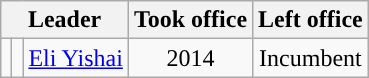<table class="wikitable" style="text-align: center;">
<tr>
<th colspan="3">Leader</th>
<th>Took office</th>
<th>Left office</th>
</tr>
<tr>
<td style="background: "></td>
<td></td>
<td><a href='#'>Eli Yishai</a></td>
<td>2014</td>
<td>Incumbent</td>
</tr>
</table>
